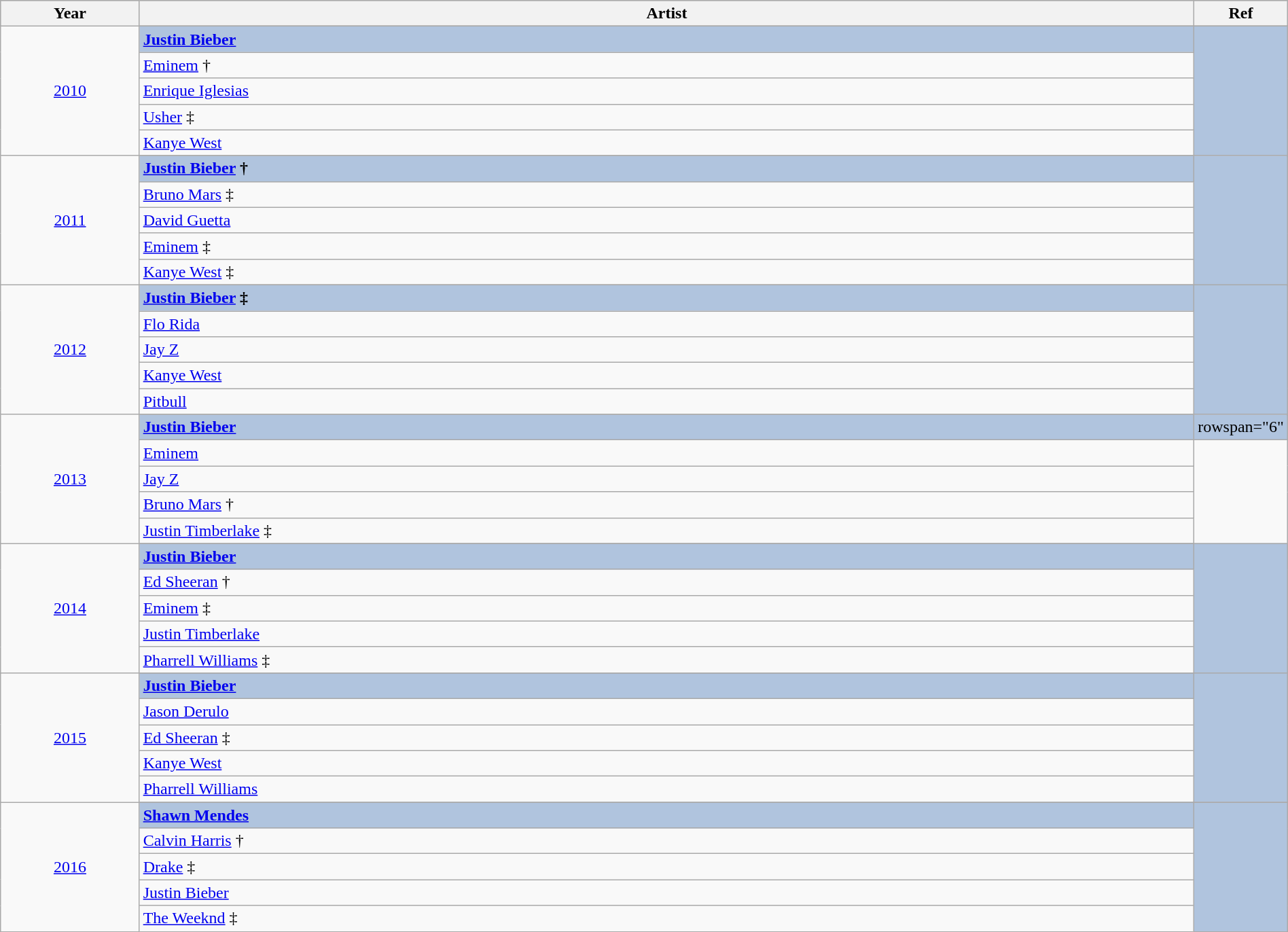<table class="wikitable" style="width:100%;">
<tr style="background:#bebebe;">
<th style="width:11%;">Year</th>
<th style="width:84%;">Artist</th>
<th style="width:5%;">Ref</th>
</tr>
<tr>
<td rowspan="6" align="center"><a href='#'>2010</a></td>
</tr>
<tr style="background:#B0C4DE">
<td><strong><a href='#'>Justin Bieber</a></strong></td>
<td rowspan="6" align="center"></td>
</tr>
<tr>
<td><a href='#'>Eminem</a> †</td>
</tr>
<tr>
<td><a href='#'>Enrique Iglesias</a></td>
</tr>
<tr>
<td><a href='#'>Usher</a> ‡</td>
</tr>
<tr>
<td><a href='#'>Kanye West</a></td>
</tr>
<tr>
<td rowspan="6" align="center"><a href='#'>2011</a></td>
</tr>
<tr style="background:#B0C4DE">
<td><strong><a href='#'>Justin Bieber</a> †</strong></td>
<td rowspan="6" align="center"></td>
</tr>
<tr>
<td><a href='#'>Bruno Mars</a> ‡</td>
</tr>
<tr>
<td><a href='#'>David Guetta</a></td>
</tr>
<tr>
<td><a href='#'>Eminem</a> ‡</td>
</tr>
<tr>
<td><a href='#'>Kanye West</a> ‡</td>
</tr>
<tr>
<td rowspan="6" align="center"><a href='#'>2012</a></td>
</tr>
<tr style="background:#B0C4DE">
<td><strong><a href='#'>Justin Bieber</a> ‡</strong></td>
<td rowspan="6" align="center"></td>
</tr>
<tr>
<td><a href='#'>Flo Rida</a></td>
</tr>
<tr>
<td><a href='#'>Jay Z</a></td>
</tr>
<tr>
<td><a href='#'>Kanye West</a></td>
</tr>
<tr>
<td><a href='#'>Pitbull</a></td>
</tr>
<tr>
<td rowspan="6" align="center"><a href='#'>2013</a></td>
</tr>
<tr style="background:#B0C4DE">
<td><strong><a href='#'>Justin Bieber</a></strong></td>
<td>rowspan="6" </td>
</tr>
<tr>
<td><a href='#'>Eminem</a></td>
</tr>
<tr>
<td><a href='#'>Jay Z</a></td>
</tr>
<tr>
<td><a href='#'>Bruno Mars</a> †</td>
</tr>
<tr>
<td><a href='#'>Justin Timberlake</a> ‡</td>
</tr>
<tr>
<td rowspan="6" align="center"><a href='#'>2014</a></td>
</tr>
<tr style="background:#B0C4DE">
<td><strong><a href='#'>Justin Bieber</a></strong></td>
<td rowspan="6" align="center"></td>
</tr>
<tr>
<td><a href='#'>Ed Sheeran</a> †</td>
</tr>
<tr>
<td><a href='#'>Eminem</a> ‡</td>
</tr>
<tr>
<td><a href='#'>Justin Timberlake</a></td>
</tr>
<tr>
<td><a href='#'>Pharrell Williams</a> ‡</td>
</tr>
<tr>
<td rowspan="6" align="center"><a href='#'>2015</a></td>
</tr>
<tr style="background:#B0C4DE">
<td><strong><a href='#'>Justin Bieber</a></strong></td>
<td rowspan="5" align="center"></td>
</tr>
<tr>
<td><a href='#'>Jason Derulo</a></td>
</tr>
<tr>
<td><a href='#'>Ed Sheeran</a> ‡</td>
</tr>
<tr>
<td><a href='#'>Kanye West</a></td>
</tr>
<tr>
<td><a href='#'>Pharrell Williams</a></td>
</tr>
<tr>
<td rowspan="6" align="center"><a href='#'>2016</a></td>
</tr>
<tr style="background:#B0C4DE">
<td><strong><a href='#'>Shawn Mendes</a></strong></td>
<td rowspan="6" align="center"></td>
</tr>
<tr>
<td><a href='#'>Calvin Harris</a> †</td>
</tr>
<tr>
<td><a href='#'>Drake</a> ‡</td>
</tr>
<tr>
<td><a href='#'>Justin Bieber</a></td>
</tr>
<tr>
<td><a href='#'>The Weeknd</a> ‡</td>
</tr>
</table>
